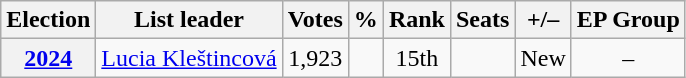<table class="wikitable" style="text-align:center">
<tr>
<th>Election</th>
<th>List leader</th>
<th>Votes</th>
<th>%</th>
<th>Rank</th>
<th>Seats</th>
<th>+/–</th>
<th>EP Group</th>
</tr>
<tr>
<th><a href='#'>2024</a></th>
<td><a href='#'>Lucia Kleštincová</a></td>
<td>1,923</td>
<td></td>
<td>15th</td>
<td></td>
<td>New</td>
<td>–</td>
</tr>
</table>
